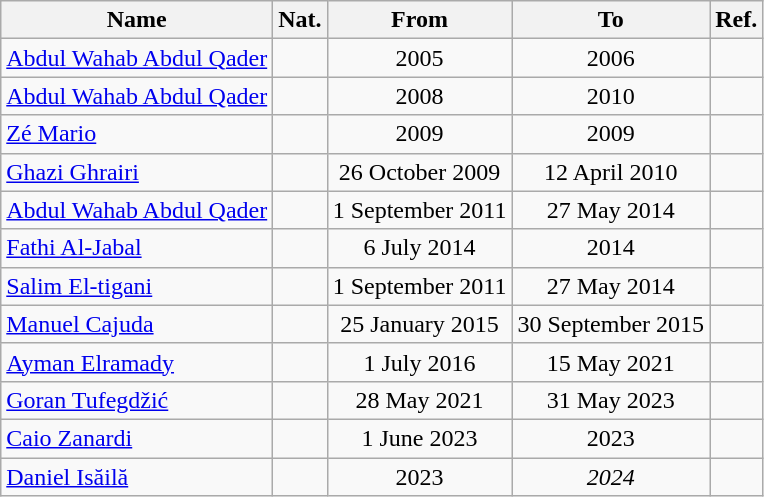<table class="wikitable">
<tr>
<th>Name</th>
<th>Nat.</th>
<th>From</th>
<th>To</th>
<th>Ref.</th>
</tr>
<tr>
<td><a href='#'>Abdul Wahab Abdul Qader</a></td>
<td></td>
<td style="text-align:center">2005</td>
<td style="text-align:center">2006</td>
<td></td>
</tr>
<tr>
<td><a href='#'>Abdul Wahab Abdul Qader</a></td>
<td></td>
<td style="text-align:center">2008</td>
<td style="text-align:center">2010</td>
<td></td>
</tr>
<tr>
<td><a href='#'>Zé Mario</a></td>
<td></td>
<td style="text-align:center">2009</td>
<td style="text-align:center">2009</td>
<td></td>
</tr>
<tr>
<td><a href='#'>Ghazi Ghrairi</a></td>
<td></td>
<td style="text-align:center">26 October 2009</td>
<td style="text-align:center">12 April 2010</td>
<td></td>
</tr>
<tr>
<td><a href='#'>Abdul Wahab Abdul Qader</a></td>
<td></td>
<td style="text-align:center">1 September 2011</td>
<td style="text-align:center">27 May 2014</td>
<td></td>
</tr>
<tr>
<td><a href='#'>Fathi Al-Jabal</a></td>
<td></td>
<td style="text-align:center">6 July 2014</td>
<td style="text-align:center">2014</td>
<td></td>
</tr>
<tr>
<td><a href='#'>Salim El-tigani</a></td>
<td></td>
<td style="text-align:center">1 September 2011</td>
<td style="text-align:center">27 May 2014</td>
</tr>
<tr>
<td><a href='#'>Manuel Cajuda</a></td>
<td></td>
<td style="text-align:center">25 January 2015</td>
<td style="text-align:center">30 September 2015</td>
<td></td>
</tr>
<tr>
<td><a href='#'>Ayman Elramady</a></td>
<td></td>
<td style="text-align:center">1 July 2016</td>
<td style="text-align:center">15 May 2021</td>
<td></td>
</tr>
<tr>
<td><a href='#'>Goran Tufegdžić</a></td>
<td></td>
<td style="text-align:center">28 May 2021</td>
<td style="text-align:center">31 May 2023</td>
<td></td>
</tr>
<tr>
<td><a href='#'>Caio Zanardi</a></td>
<td></td>
<td style="text-align:center">1 June 2023</td>
<td style="text-align:center">2023</td>
<td></td>
</tr>
<tr>
<td><a href='#'>Daniel Isăilă</a></td>
<td></td>
<td style="text-align:center">2023</td>
<td style="text-align:center"><em>2024</em></td>
<td></td>
</tr>
</table>
